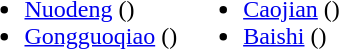<table>
<tr>
<td valign="top"><br><ul><li><a href='#'>Nuodeng</a> ()</li><li><a href='#'>Gongguoqiao</a> ()</li></ul></td>
<td valign="top"><br><ul><li><a href='#'>Caojian</a> ()</li><li><a href='#'>Baishi</a> ()</li></ul></td>
</tr>
</table>
